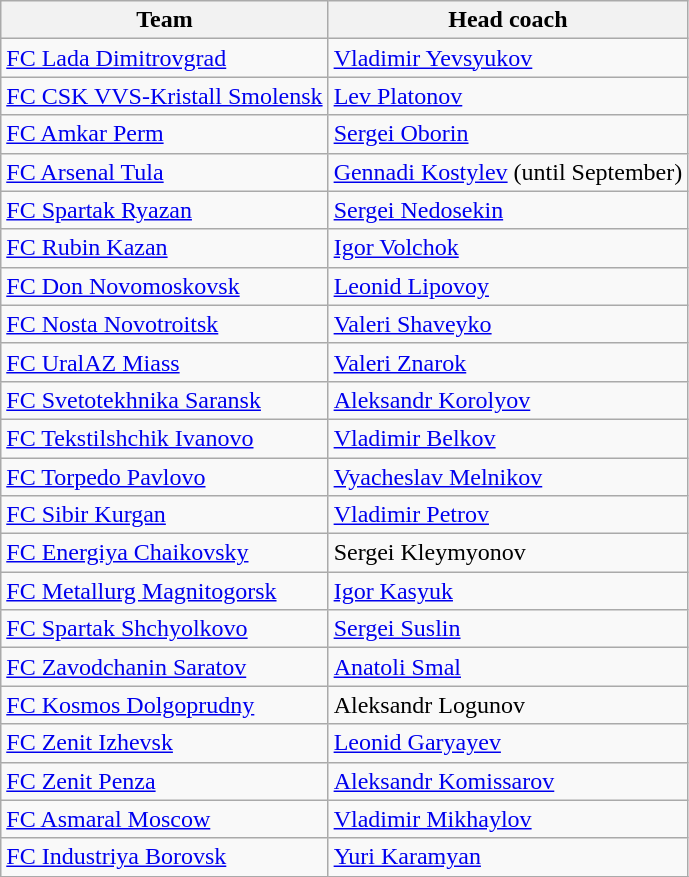<table class="wikitable">
<tr>
<th>Team</th>
<th>Head coach</th>
</tr>
<tr>
<td><a href='#'>FC Lada Dimitrovgrad</a></td>
<td><a href='#'>Vladimir Yevsyukov</a></td>
</tr>
<tr>
<td><a href='#'>FC CSK VVS-Kristall Smolensk</a></td>
<td><a href='#'>Lev Platonov</a></td>
</tr>
<tr>
<td><a href='#'>FC Amkar Perm</a></td>
<td><a href='#'>Sergei Oborin</a></td>
</tr>
<tr>
<td><a href='#'>FC Arsenal Tula</a></td>
<td><a href='#'>Gennadi Kostylev</a> (until September)</td>
</tr>
<tr>
<td><a href='#'>FC Spartak Ryazan</a></td>
<td><a href='#'>Sergei Nedosekin</a></td>
</tr>
<tr>
<td><a href='#'>FC Rubin Kazan</a></td>
<td><a href='#'>Igor Volchok</a></td>
</tr>
<tr>
<td><a href='#'>FC Don Novomoskovsk</a></td>
<td><a href='#'>Leonid Lipovoy</a></td>
</tr>
<tr>
<td><a href='#'>FC Nosta Novotroitsk</a></td>
<td><a href='#'>Valeri Shaveyko</a></td>
</tr>
<tr>
<td><a href='#'>FC UralAZ Miass</a></td>
<td><a href='#'>Valeri Znarok</a></td>
</tr>
<tr>
<td><a href='#'>FC Svetotekhnika Saransk</a></td>
<td><a href='#'>Aleksandr Korolyov</a></td>
</tr>
<tr>
<td><a href='#'>FC Tekstilshchik Ivanovo</a></td>
<td><a href='#'>Vladimir Belkov</a></td>
</tr>
<tr>
<td><a href='#'>FC Torpedo Pavlovo</a></td>
<td><a href='#'>Vyacheslav Melnikov</a></td>
</tr>
<tr>
<td><a href='#'>FC Sibir Kurgan</a></td>
<td><a href='#'>Vladimir Petrov</a></td>
</tr>
<tr>
<td><a href='#'>FC Energiya Chaikovsky</a></td>
<td>Sergei Kleymyonov</td>
</tr>
<tr>
<td><a href='#'>FC Metallurg Magnitogorsk</a></td>
<td><a href='#'>Igor Kasyuk</a></td>
</tr>
<tr>
<td><a href='#'>FC Spartak Shchyolkovo</a></td>
<td><a href='#'>Sergei Suslin</a></td>
</tr>
<tr>
<td><a href='#'>FC Zavodchanin Saratov</a></td>
<td><a href='#'>Anatoli Smal</a></td>
</tr>
<tr>
<td><a href='#'>FC Kosmos Dolgoprudny</a></td>
<td>Aleksandr Logunov</td>
</tr>
<tr>
<td><a href='#'>FC Zenit Izhevsk</a></td>
<td><a href='#'>Leonid Garyayev</a></td>
</tr>
<tr>
<td><a href='#'>FC Zenit Penza</a></td>
<td><a href='#'>Aleksandr Komissarov</a></td>
</tr>
<tr>
<td><a href='#'>FC Asmaral Moscow</a></td>
<td><a href='#'>Vladimir Mikhaylov</a></td>
</tr>
<tr>
<td><a href='#'>FC Industriya Borovsk</a></td>
<td><a href='#'>Yuri Karamyan</a></td>
</tr>
<tr>
</tr>
</table>
